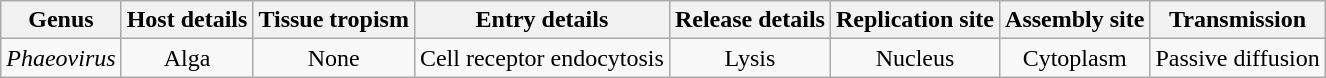<table class="wikitable sortable" style="text-align:center">
<tr>
<th>Genus</th>
<th>Host details</th>
<th>Tissue tropism</th>
<th>Entry details</th>
<th>Release details</th>
<th>Replication site</th>
<th>Assembly site</th>
<th>Transmission</th>
</tr>
<tr>
<td><em>Phaeovirus</em></td>
<td>Alga</td>
<td>None</td>
<td>Cell receptor endocytosis</td>
<td>Lysis</td>
<td>Nucleus</td>
<td>Cytoplasm</td>
<td>Passive diffusion</td>
</tr>
</table>
